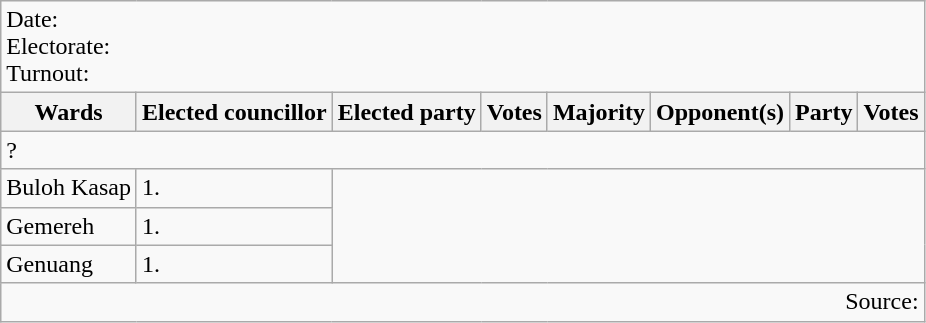<table class=wikitable>
<tr>
<td colspan=8>Date: <br>Electorate: <br>Turnout:</td>
</tr>
<tr>
<th>Wards</th>
<th>Elected councillor</th>
<th>Elected party</th>
<th>Votes</th>
<th>Majority</th>
<th>Opponent(s)</th>
<th>Party</th>
<th>Votes</th>
</tr>
<tr>
<td colspan=8>? </td>
</tr>
<tr>
<td>Buloh Kasap</td>
<td>1.</td>
</tr>
<tr>
<td>Gemereh</td>
<td>1.</td>
</tr>
<tr>
<td>Genuang</td>
<td>1.</td>
</tr>
<tr>
<td colspan=8 align=right>Source:</td>
</tr>
</table>
